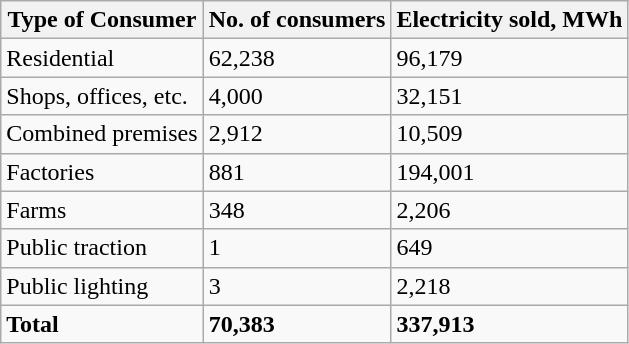<table class="wikitable">
<tr>
<th>Type  of Consumer</th>
<th>No.  of consumers</th>
<th>Electricity  sold, MWh</th>
</tr>
<tr>
<td>Residential</td>
<td>62,238</td>
<td>96,179</td>
</tr>
<tr>
<td>Shops,  offices, etc.</td>
<td>4,000</td>
<td>32,151</td>
</tr>
<tr>
<td>Combined  premises</td>
<td>2,912</td>
<td>10,509</td>
</tr>
<tr>
<td>Factories</td>
<td>881</td>
<td>194,001</td>
</tr>
<tr>
<td>Farms</td>
<td>348</td>
<td>2,206</td>
</tr>
<tr>
<td>Public  traction</td>
<td>1</td>
<td>649</td>
</tr>
<tr>
<td>Public  lighting</td>
<td>3</td>
<td>2,218</td>
</tr>
<tr>
<td><strong>Total</strong></td>
<td><strong>70,383</strong></td>
<td><strong>337,913</strong></td>
</tr>
</table>
